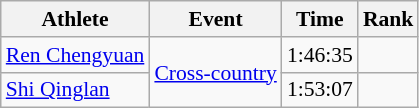<table class=wikitable style="font-size:90%">
<tr>
<th>Athlete</th>
<th>Event</th>
<th>Time</th>
<th>Rank</th>
</tr>
<tr>
<td><a href='#'>Ren Chengyuan</a></td>
<td rowspan=2><a href='#'>Cross-country</a></td>
<td align=center>1:46:35</td>
<td align=center></td>
</tr>
<tr>
<td><a href='#'>Shi Qinglan</a></td>
<td align=center>1:53:07</td>
<td align=center></td>
</tr>
</table>
